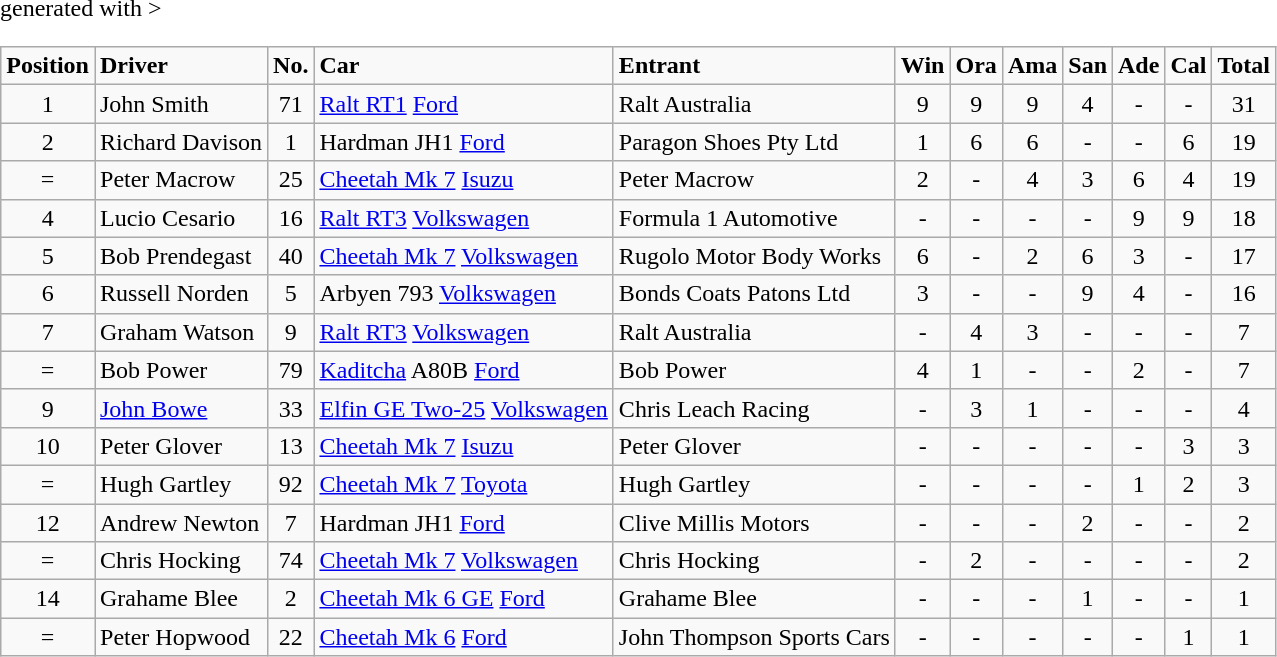<table class="wikitable" <hiddentext>generated with >
<tr style="font-weight:bold">
<td align="center">Position</td>
<td>Driver</td>
<td align="center">No.</td>
<td>Car</td>
<td>Entrant</td>
<td align="center">Win</td>
<td align="center">Ora</td>
<td align="center">Ama</td>
<td align="center">San</td>
<td align="center">Ade</td>
<td align="center">Cal</td>
<td align="center">Total</td>
</tr>
<tr>
<td align="center">1</td>
<td>John Smith</td>
<td align="center">71</td>
<td><a href='#'>Ralt RT1</a> <a href='#'>Ford</a></td>
<td>Ralt Australia</td>
<td align="center">9</td>
<td align="center">9</td>
<td align="center">9</td>
<td align="center">4</td>
<td align="center">-</td>
<td align="center">-</td>
<td align="center">31</td>
</tr>
<tr>
<td align="center">2</td>
<td>Richard Davison</td>
<td align="center">1</td>
<td>Hardman JH1 <a href='#'>Ford</a></td>
<td>Paragon Shoes Pty Ltd</td>
<td align="center">1</td>
<td align="center">6</td>
<td align="center">6</td>
<td align="center">-</td>
<td align="center">-</td>
<td align="center">6</td>
<td align="center">19</td>
</tr>
<tr>
<td align="center">=</td>
<td>Peter Macrow</td>
<td align="center">25</td>
<td><a href='#'>Cheetah Mk 7</a> <a href='#'>Isuzu</a></td>
<td>Peter Macrow</td>
<td align="center">2</td>
<td align="center">-</td>
<td align="center">4</td>
<td align="center">3</td>
<td align="center">6</td>
<td align="center">4</td>
<td align="center">19</td>
</tr>
<tr>
<td align="center">4</td>
<td>Lucio Cesario</td>
<td align="center">16</td>
<td><a href='#'>Ralt RT3</a> <a href='#'>Volkswagen</a></td>
<td>Formula 1 Automotive</td>
<td align="center">-</td>
<td align="center">-</td>
<td align="center">-</td>
<td align="center">-</td>
<td align="center">9</td>
<td align="center">9</td>
<td align="center">18</td>
</tr>
<tr>
<td align="center">5</td>
<td>Bob Prendegast</td>
<td align="center">40</td>
<td><a href='#'>Cheetah Mk 7</a> <a href='#'>Volkswagen</a></td>
<td>Rugolo Motor Body Works</td>
<td align="center">6</td>
<td align="center">-</td>
<td align="center">2</td>
<td align="center">6</td>
<td align="center">3</td>
<td align="center">-</td>
<td align="center">17</td>
</tr>
<tr>
<td align="center">6</td>
<td>Russell Norden</td>
<td align="center">5</td>
<td>Arbyen 793 <a href='#'>Volkswagen</a></td>
<td>Bonds Coats Patons Ltd</td>
<td align="center">3</td>
<td align="center">-</td>
<td align="center">-</td>
<td align="center">9</td>
<td align="center">4</td>
<td align="center">-</td>
<td align="center">16</td>
</tr>
<tr>
<td align="center">7</td>
<td>Graham Watson</td>
<td align="center">9</td>
<td><a href='#'>Ralt RT3</a> <a href='#'>Volkswagen</a></td>
<td>Ralt Australia</td>
<td align="center">-</td>
<td align="center">4</td>
<td align="center">3</td>
<td align="center">-</td>
<td align="center">-</td>
<td align="center">-</td>
<td align="center">7</td>
</tr>
<tr>
<td align="center">=</td>
<td>Bob Power</td>
<td align="center">79</td>
<td><a href='#'>Kaditcha</a> A80B <a href='#'>Ford</a></td>
<td>Bob Power</td>
<td align="center">4</td>
<td align="center">1</td>
<td align="center">-</td>
<td align="center">-</td>
<td align="center">2</td>
<td align="center">-</td>
<td align="center">7</td>
</tr>
<tr>
<td align="center">9</td>
<td><a href='#'>John Bowe</a></td>
<td align="center">33</td>
<td><a href='#'>Elfin GE Two-25</a> <a href='#'>Volkswagen</a></td>
<td>Chris Leach Racing</td>
<td align="center">-</td>
<td align="center">3</td>
<td align="center">1</td>
<td align="center">-</td>
<td align="center">-</td>
<td align="center">-</td>
<td align="center">4</td>
</tr>
<tr>
<td align="center">10</td>
<td>Peter Glover</td>
<td align="center">13</td>
<td><a href='#'>Cheetah Mk 7</a> <a href='#'>Isuzu</a></td>
<td>Peter Glover</td>
<td align="center">-</td>
<td align="center">-</td>
<td align="center">-</td>
<td align="center">-</td>
<td align="center">-</td>
<td align="center">3</td>
<td align="center">3</td>
</tr>
<tr>
<td align="center">=</td>
<td>Hugh Gartley</td>
<td align="center">92</td>
<td><a href='#'>Cheetah Mk 7</a> <a href='#'>Toyota</a></td>
<td>Hugh Gartley</td>
<td align="center">-</td>
<td align="center">-</td>
<td align="center">-</td>
<td align="center">-</td>
<td align="center">1</td>
<td align="center">2</td>
<td align="center">3</td>
</tr>
<tr>
<td align="center">12</td>
<td>Andrew Newton</td>
<td align="center">7</td>
<td>Hardman JH1 <a href='#'>Ford</a></td>
<td>Clive Millis Motors</td>
<td align="center">-</td>
<td align="center">-</td>
<td align="center">-</td>
<td align="center">2</td>
<td align="center">-</td>
<td align="center">-</td>
<td align="center">2</td>
</tr>
<tr>
<td align="center">=</td>
<td>Chris Hocking</td>
<td align="center">74</td>
<td><a href='#'>Cheetah Mk 7</a> <a href='#'>Volkswagen</a></td>
<td>Chris Hocking</td>
<td align="center">-</td>
<td align="center">2</td>
<td align="center">-</td>
<td align="center">-</td>
<td align="center">-</td>
<td align="center">-</td>
<td align="center">2</td>
</tr>
<tr>
<td align="center">14</td>
<td>Grahame Blee</td>
<td align="center">2</td>
<td><a href='#'>Cheetah Mk 6 GE</a> <a href='#'>Ford</a></td>
<td>Grahame Blee</td>
<td align="center">-</td>
<td align="center">-</td>
<td align="center">-</td>
<td align="center">1</td>
<td align="center">-</td>
<td align="center">-</td>
<td align="center">1</td>
</tr>
<tr>
<td align="center">=</td>
<td>Peter Hopwood</td>
<td align="center">22</td>
<td><a href='#'>Cheetah Mk 6</a> <a href='#'>Ford</a></td>
<td>John Thompson Sports Cars</td>
<td align="center">-</td>
<td align="center">-</td>
<td align="center">-</td>
<td align="center">-</td>
<td align="center">-</td>
<td align="center">1</td>
<td align="center">1</td>
</tr>
</table>
